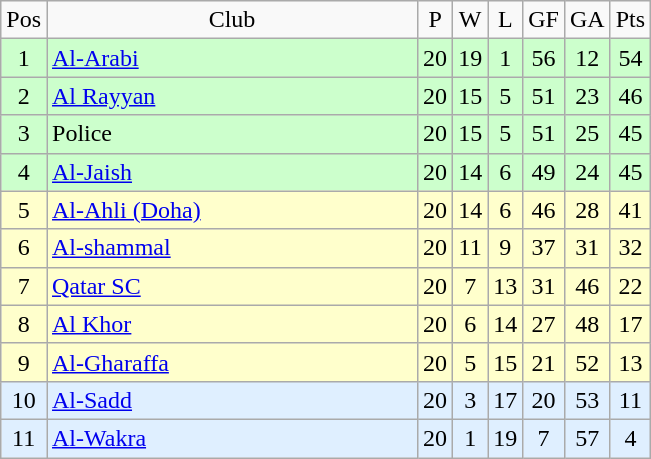<table class="wikitable" style="text-align:center;">
<tr>
<td>Pos</td>
<td style="width:15em">Club</td>
<td>P</td>
<td>W</td>
<td>L</td>
<td>GF</td>
<td>GA</td>
<td>Pts</td>
</tr>
<tr bgcolor=#ccffcc>
<td>1</td>
<td align="left"><a href='#'>Al-Arabi</a></td>
<td>20</td>
<td>19</td>
<td>1</td>
<td>56</td>
<td>12</td>
<td>54</td>
</tr>
<tr bgcolor=#ccffcc>
<td>2</td>
<td align="left"><a href='#'>Al Rayyan</a></td>
<td>20</td>
<td>15</td>
<td>5</td>
<td>51</td>
<td>23</td>
<td>46</td>
</tr>
<tr bgcolor=#ccffcc>
<td>3</td>
<td align="left">Police</td>
<td>20</td>
<td>15</td>
<td>5</td>
<td>51</td>
<td>25</td>
<td>45</td>
</tr>
<tr bgcolor=#ccffcc>
<td>4</td>
<td align="left"><a href='#'>Al-Jaish</a></td>
<td>20</td>
<td>14</td>
<td>6</td>
<td>49</td>
<td>24</td>
<td>45</td>
</tr>
<tr bgcolor=#ffffcc>
<td>5</td>
<td align="left"><a href='#'>Al-Ahli (Doha)</a></td>
<td>20</td>
<td>14</td>
<td>6</td>
<td>46</td>
<td>28</td>
<td>41</td>
</tr>
<tr bgcolor=#ffffcc>
<td>6</td>
<td align="left"><a href='#'>Al-shammal</a></td>
<td>20</td>
<td>11</td>
<td>9</td>
<td>37</td>
<td>31</td>
<td>32</td>
</tr>
<tr bgcolor=#ffffcc>
<td>7</td>
<td align="left"><a href='#'>Qatar SC</a></td>
<td>20</td>
<td>7</td>
<td>13</td>
<td>31</td>
<td>46</td>
<td>22</td>
</tr>
<tr bgcolor=#ffffcc>
<td>8</td>
<td align="left"><a href='#'>Al Khor</a></td>
<td>20</td>
<td>6</td>
<td>14</td>
<td>27</td>
<td>48</td>
<td>17</td>
</tr>
<tr bgcolor=#ffffcc>
<td>9</td>
<td align="left"><a href='#'>Al-Gharaffa</a></td>
<td>20</td>
<td>5</td>
<td>15</td>
<td>21</td>
<td>52</td>
<td>13</td>
</tr>
<tr bgcolor=#dfefff>
<td>10</td>
<td align="left"><a href='#'>Al-Sadd</a></td>
<td>20</td>
<td>3</td>
<td>17</td>
<td>20</td>
<td>53</td>
<td>11</td>
</tr>
<tr bgcolor=#dfefff>
<td>11</td>
<td align="left"><a href='#'>Al-Wakra</a></td>
<td>20</td>
<td>1</td>
<td>19</td>
<td>7</td>
<td>57</td>
<td>4</td>
</tr>
</table>
